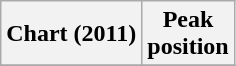<table class="wikitable sortable plainrowheaders">
<tr>
<th scope="col">Chart (2011)</th>
<th scope="col">Peak<br>position</th>
</tr>
<tr>
</tr>
</table>
